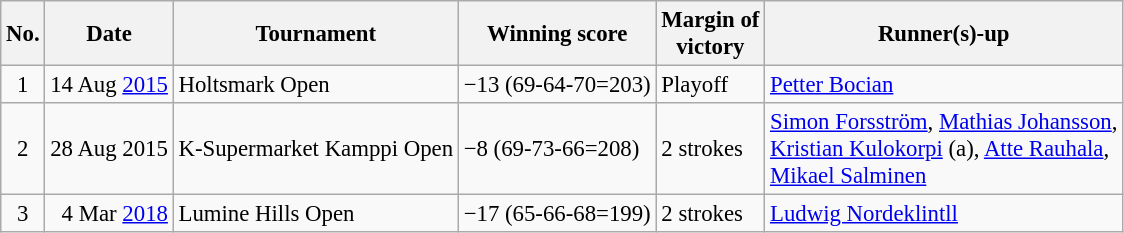<table class="wikitable" style="font-size:95%;">
<tr>
<th>No.</th>
<th>Date</th>
<th>Tournament</th>
<th>Winning score</th>
<th>Margin of<br>victory</th>
<th>Runner(s)-up</th>
</tr>
<tr>
<td align=center>1</td>
<td align=right>14 Aug <a href='#'>2015</a></td>
<td>Holtsmark Open</td>
<td>−13 (69-64-70=203)</td>
<td>Playoff</td>
<td> <a href='#'>Petter Bocian</a></td>
</tr>
<tr>
<td align=center>2</td>
<td align=right>28 Aug 2015</td>
<td>K-Supermarket Kamppi Open</td>
<td>−8 (69-73-66=208)</td>
<td>2 strokes</td>
<td> <a href='#'>Simon Forsström</a>,  <a href='#'>Mathias Johansson</a>,<br> <a href='#'>Kristian Kulokorpi</a> (a),  <a href='#'>Atte Rauhala</a>,<br> <a href='#'>Mikael Salminen</a></td>
</tr>
<tr>
<td align=center>3</td>
<td align=right>4 Mar <a href='#'>2018</a></td>
<td>Lumine Hills Open</td>
<td>−17 (65-66-68=199)</td>
<td>2 strokes</td>
<td> <a href='#'>Ludwig Nordeklintll</a></td>
</tr>
</table>
